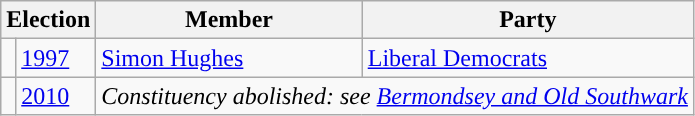<table class="wikitable">
<tr>
<th colspan="2">Election</th>
<th>Member</th>
<th>Party</th>
</tr>
<tr>
<td style="color:inherit;background-color: "></td>
<td><a href='#'>1997</a></td>
<td><a href='#'>Simon Hughes</a></td>
<td><a href='#'>Liberal Democrats</a></td>
</tr>
<tr>
<td></td>
<td><a href='#'>2010</a></td>
<td colspan="2"><em>Constituency abolished: see <a href='#'>Bermondsey and Old Southwark</a></em></td>
</tr>
</table>
